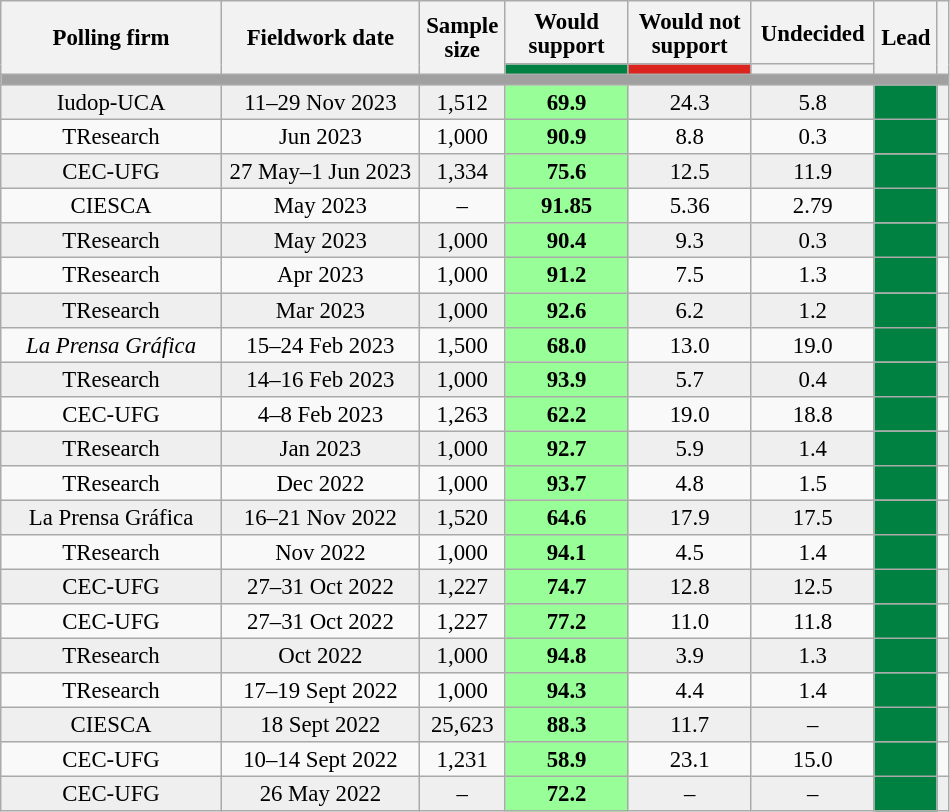<table class="wikitable" style="text-align:center; font-size:95%; line-height:16px;">
<tr style="height:42px;">
<th rowspan="2" style="width:140px;">Polling firm</th>
<th rowspan="2" style="width:125px;">Fieldwork date</th>
<th rowspan="2" style="width:50px;">Sample<br>size</th>
<th style="width:75px;">Would support</th>
<th style="width:75px;">Would not support</th>
<th style="width:75px;">Undecided</th>
<th rowspan="2" style="width:35px;">Lead</th>
<th rowspan="2"></th>
</tr>
<tr>
<th class="unsortable" style="color:inherit;background:#008142"></th>
<th class="unsortable" style="color:inherit;background:#DC241F"></th>
<th class="unsortable" style="color:inherit;background:#lightgray"></th>
</tr>
<tr>
<td colspan="8" style="background:#A0A0A0"></td>
</tr>
<tr style="background:#EFEFEF;">
<td>Iudop-UCA</td>
<td>11–29 Nov 2023</td>
<td>1,512</td>
<td style="background:#98ff98"><strong>69.9</strong></td>
<td>24.3</td>
<td>5.8</td>
<td style="background:#008142"></td>
<td></td>
</tr>
<tr>
<td>TResearch</td>
<td>Jun 2023</td>
<td>1,000</td>
<td style="background:#98ff98"><strong>90.9</strong></td>
<td>8.8</td>
<td>0.3</td>
<td style="background:#008142"></td>
<td></td>
</tr>
<tr style="background:#EFEFEF;">
<td>CEC-UFG</td>
<td>27 May–1 Jun 2023</td>
<td>1,334</td>
<td style="background:#98ff98"><strong>75.6</strong></td>
<td>12.5</td>
<td>11.9</td>
<td style="background:#008142"></td>
<td></td>
</tr>
<tr>
<td>CIESCA</td>
<td>May 2023</td>
<td>–</td>
<td style="background:#98ff98"><strong>91.85</strong></td>
<td>5.36</td>
<td>2.79</td>
<td style="background:#008142"></td>
<td></td>
</tr>
<tr style="background:#EFEFEF;">
<td>TResearch</td>
<td>May 2023</td>
<td>1,000</td>
<td style="background:#98ff98"><strong>90.4</strong></td>
<td>9.3</td>
<td>0.3</td>
<td style="background:#008142"></td>
<td></td>
</tr>
<tr>
<td>TResearch</td>
<td>Apr 2023</td>
<td>1,000</td>
<td style="background:#98ff98"><strong>91.2</strong></td>
<td>7.5</td>
<td>1.3</td>
<td style="background:#008142"></td>
<td></td>
</tr>
<tr style="background:#EFEFEF;">
<td>TResearch</td>
<td>Mar 2023</td>
<td>1,000</td>
<td style="background:#98ff98"><strong>92.6</strong></td>
<td>6.2</td>
<td>1.2</td>
<td style="background:#008142"></td>
<td></td>
</tr>
<tr>
<td><em>La Prensa Gráfica</em></td>
<td>15–24 Feb 2023</td>
<td>1,500</td>
<td style="background:#98ff98"><strong>68.0</strong></td>
<td>13.0</td>
<td>19.0</td>
<td style="background:#008142"></td>
<td></td>
</tr>
<tr style="background:#EFEFEF;">
<td>TResearch</td>
<td>14–16 Feb 2023</td>
<td>1,000</td>
<td style="background:#98ff98"><strong>93.9</strong></td>
<td>5.7</td>
<td>0.4</td>
<td style="background:#008142"></td>
<td></td>
</tr>
<tr>
<td>CEC-UFG</td>
<td>4–8 Feb 2023</td>
<td>1,263</td>
<td style="background:#98ff98"><strong>62.2</strong></td>
<td>19.0</td>
<td>18.8</td>
<td style="background:#008142"></td>
<td></td>
</tr>
<tr style="background:#EFEFEF;">
<td>TResearch</td>
<td>Jan 2023</td>
<td>1,000</td>
<td style="background:#98ff98"><strong>92.7</strong></td>
<td>5.9</td>
<td>1.4</td>
<td style="background:#008142"></td>
<td></td>
</tr>
<tr>
<td>TResearch</td>
<td>Dec 2022</td>
<td>1,000</td>
<td style="background:#98ff98"><strong>93.7</strong></td>
<td>4.8</td>
<td>1.5</td>
<td style="background:#008142"></td>
<td></td>
</tr>
<tr style="background:#EFEFEF;">
<td>La Prensa Gráfica</td>
<td>16–21 Nov 2022</td>
<td>1,520</td>
<td style="background:#98ff98"><strong>64.6</strong></td>
<td>17.9</td>
<td>17.5</td>
<td style="background:#008142"></td>
<td></td>
</tr>
<tr>
<td>TResearch</td>
<td>Nov 2022</td>
<td>1,000</td>
<td style="background:#98ff98"><strong>94.1</strong></td>
<td>4.5</td>
<td>1.4</td>
<td style="background:#008142"></td>
<td></td>
</tr>
<tr style="background:#EFEFEF;">
<td>CEC-UFG</td>
<td>27–31 Oct 2022</td>
<td>1,227</td>
<td style="background:#98ff98"><strong>74.7</strong></td>
<td>12.8</td>
<td>12.5</td>
<td style="background:#008142"></td>
<td></td>
</tr>
<tr>
<td>CEC-UFG</td>
<td>27–31 Oct 2022</td>
<td>1,227</td>
<td style="background:#98ff98"><strong>77.2</strong></td>
<td>11.0</td>
<td>11.8</td>
<td style="background:#008142"></td>
<td></td>
</tr>
<tr style="background:#EFEFEF;">
<td>TResearch</td>
<td>Oct 2022</td>
<td>1,000</td>
<td style="background:#98ff98"><strong>94.8</strong></td>
<td>3.9</td>
<td>1.3</td>
<td style="background:#008142"></td>
<td></td>
</tr>
<tr>
<td>TResearch</td>
<td>17–19 Sept 2022</td>
<td>1,000</td>
<td style="background:#98ff98"><strong>94.3</strong></td>
<td>4.4</td>
<td>1.4</td>
<td style="background:#008142"></td>
<td></td>
</tr>
<tr style="background:#EFEFEF;">
<td>CIESCA</td>
<td>18 Sept 2022</td>
<td>25,623</td>
<td style="background:#98ff98"><strong>88.3</strong></td>
<td>11.7</td>
<td>–</td>
<td style="background:#008142"></td>
<td></td>
</tr>
<tr>
<td>CEC-UFG</td>
<td>10–14 Sept 2022</td>
<td>1,231</td>
<td style="background:#98ff98"><strong>58.9</strong></td>
<td>23.1</td>
<td>15.0</td>
<td style="background:#008142"></td>
<td></td>
</tr>
<tr style="background:#EFEFEF;">
<td>CEC-UFG</td>
<td>26 May 2022</td>
<td>–</td>
<td style="background:#98ff98"><strong>72.2</strong></td>
<td>–</td>
<td>–</td>
<td style="background:#008142"></td>
<td></td>
</tr>
</table>
